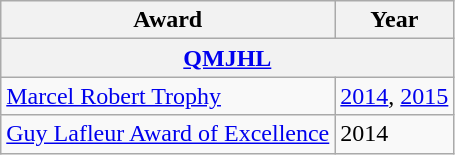<table class="wikitable">
<tr>
<th>Award</th>
<th>Year</th>
</tr>
<tr>
<th colspan="2"><a href='#'>QMJHL</a></th>
</tr>
<tr>
<td><a href='#'>Marcel Robert Trophy</a></td>
<td><a href='#'>2014</a>, <a href='#'>2015</a></td>
</tr>
<tr>
<td><a href='#'>Guy Lafleur Award of Excellence</a></td>
<td>2014</td>
</tr>
</table>
